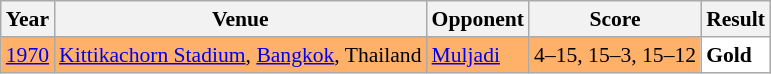<table class="sortable wikitable" style="font-size: 90%;">
<tr>
<th>Year</th>
<th>Venue</th>
<th>Opponent</th>
<th>Score</th>
<th>Result</th>
</tr>
<tr style="background:#FFB069">
<td align="center"><a href='#'>1970</a></td>
<td align="left"><a href='#'>Kittikachorn Stadium</a>, <a href='#'>Bangkok</a>, Thailand</td>
<td align="left"> <a href='#'>Muljadi</a></td>
<td align="left">4–15, 15–3, 15–12</td>
<td style="text-align:left; background:white"> <strong>Gold</strong></td>
</tr>
</table>
